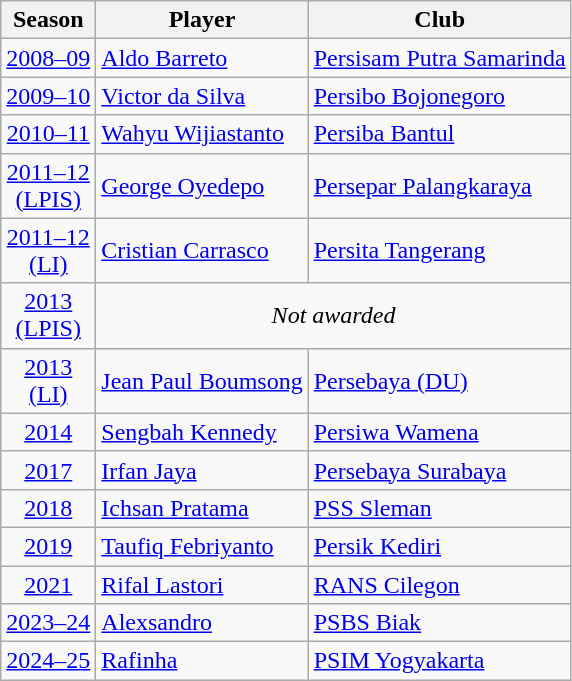<table class="wikitable sortable">
<tr>
<th scope="col">Season</th>
<th scope="col">Player</th>
<th scope="col">Club</th>
</tr>
<tr>
<td align=center><a href='#'>2008–09</a></td>
<td> <a href='#'>Aldo Barreto</a></td>
<td><a href='#'>Persisam Putra Samarinda</a></td>
</tr>
<tr>
<td align=center><a href='#'>2009–10</a></td>
<td> <a href='#'>Victor da Silva</a></td>
<td><a href='#'>Persibo Bojonegoro</a></td>
</tr>
<tr>
<td align=center><a href='#'>2010–11</a></td>
<td> <a href='#'>Wahyu Wijiastanto</a></td>
<td><a href='#'>Persiba Bantul</a></td>
</tr>
<tr>
<td align=center><a href='#'>2011–12<br>(LPIS)</a></td>
<td> <a href='#'>George Oyedepo</a></td>
<td><a href='#'>Persepar Palangkaraya</a></td>
</tr>
<tr>
<td align=center><a href='#'>2011–12<br>(LI)</a></td>
<td> <a href='#'>Cristian Carrasco</a></td>
<td><a href='#'>Persita Tangerang</a></td>
</tr>
<tr>
<td align=center><a href='#'>2013<br>(LPIS)</a></td>
<td colspan="2" align=center><em>Not awarded</em></td>
</tr>
<tr>
<td align=center><a href='#'>2013<br>(LI)</a></td>
<td> <a href='#'>Jean Paul Boumsong</a></td>
<td><a href='#'>Persebaya (DU)</a></td>
</tr>
<tr>
<td align=center><a href='#'>2014</a></td>
<td> <a href='#'>Sengbah Kennedy</a></td>
<td><a href='#'>Persiwa Wamena</a></td>
</tr>
<tr>
<td align=center><a href='#'>2017</a></td>
<td> <a href='#'>Irfan Jaya</a></td>
<td><a href='#'>Persebaya Surabaya</a></td>
</tr>
<tr>
<td align=center><a href='#'>2018</a></td>
<td> <a href='#'>Ichsan Pratama</a></td>
<td><a href='#'>PSS Sleman</a></td>
</tr>
<tr>
<td align=center><a href='#'>2019</a></td>
<td> <a href='#'>Taufiq Febriyanto</a></td>
<td><a href='#'>Persik Kediri</a></td>
</tr>
<tr>
<td align=center><a href='#'>2021</a></td>
<td> <a href='#'>Rifal Lastori</a></td>
<td><a href='#'>RANS Cilegon</a></td>
</tr>
<tr>
<td align=center><a href='#'>2023–24</a></td>
<td> <a href='#'>Alexsandro</a></td>
<td><a href='#'>PSBS Biak</a></td>
</tr>
<tr>
<td align=center><a href='#'>2024–25</a></td>
<td> <a href='#'>Rafinha</a></td>
<td><a href='#'>PSIM Yogyakarta</a></td>
</tr>
</table>
